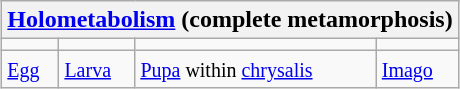<table class="wikitable" style="margin:1em auto;">
<tr>
<th colspan=5><a href='#'>Holometabolism</a> (complete metamorphosis)</th>
</tr>
<tr>
<td></td>
<td></td>
<td></td>
<td></td>
</tr>
<tr>
<td><small><a href='#'>Egg</a></small></td>
<td><small><a href='#'>Larva</a></small></td>
<td><small><a href='#'>Pupa</a> within <a href='#'>chrysalis</a></small></td>
<td><small><a href='#'>Imago</a></small></td>
</tr>
</table>
